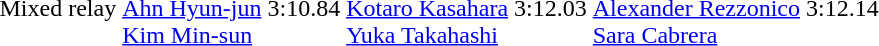<table>
<tr>
<td>Mixed relay<br></td>
<td><br><a href='#'>Ahn Hyun-jun</a><br><a href='#'>Kim Min-sun</a></td>
<td>3:10.84</td>
<td><br><a href='#'>Kotaro Kasahara</a><br><a href='#'>Yuka Takahashi</a></td>
<td>3:12.03</td>
<td><br><a href='#'>Alexander Rezzonico</a><br><a href='#'>Sara Cabrera</a></td>
<td>3:12.14</td>
</tr>
</table>
